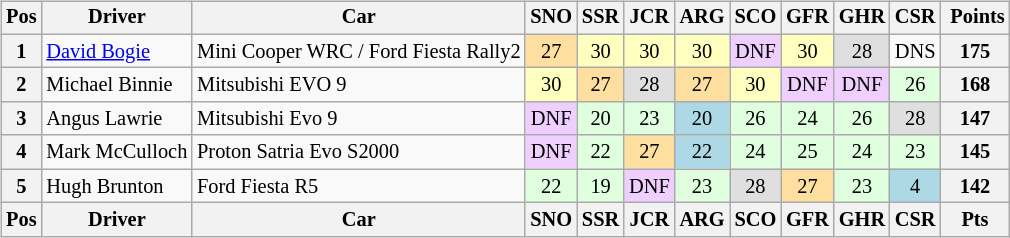<table>
<tr>
<td><br><table class="wikitable" style="font-size: 85%; text-align: center;">
<tr valign="top">
<th valign="middle">Pos</th>
<th valign="middle">Driver</th>
<th valign="middle">Car</th>
<th>SNO<br></th>
<th>SSR<br></th>
<th>JCR<br></th>
<th>ARG<br></th>
<th>SCO<br></th>
<th>GFR<br></th>
<th>GHR<br></th>
<th>CSR<br></th>
<th valign="middle"> Points</th>
</tr>
<tr>
<th>1</th>
<td align=left><a href='#'>David Bogie</a></td>
<td align=left>Mini Cooper WRC / Ford Fiesta Rally2</td>
<td style="background:#ffdf9f;">27</td>
<td style="background:#ffffbf;">30</td>
<td style="background:#ffffbf;">30</td>
<td style="background:#ffffbf;">30</td>
<td style="background:#efcfff;">DNF</td>
<td style="background:#ffffbf;">30</td>
<td style="background:#dfdfdf;">28</td>
<td>DNS</td>
<th>175</th>
</tr>
<tr>
<th>2</th>
<td align=left>Michael Binnie</td>
<td align=left>Mitsubishi EVO 9</td>
<td style="background:#ffffbf;">30</td>
<td style="background:#ffdf9f;">27</td>
<td style="background:#dfdfdf;">28</td>
<td style="background:#ffdf9f;">27</td>
<td style="background:#ffffbf;">30</td>
<td style="background:#efcfff;">DNF</td>
<td style="background:#efcfff;">DNF</td>
<td style="background:#dfffdf;">26</td>
<th>168</th>
</tr>
<tr>
<th>3</th>
<td align=left>Angus Lawrie</td>
<td align=left>Mitsubishi Evo 9</td>
<td style="background:#efcfff;">DNF</td>
<td style="background:#dfffdf;">20</td>
<td style="background:#dfffdf;">23</td>
<td style="background:#ADD8E6">20</td>
<td style="background:#dfffdf;">26</td>
<td style="background:#dfffdf;">24</td>
<td style="background:#dfffdf;">26</td>
<td style="background:#dfdfdf;">28</td>
<th>147</th>
</tr>
<tr>
<th>4</th>
<td align=left>Mark McCulloch</td>
<td align=left>Proton Satria Evo S2000</td>
<td style="background:#efcfff;">DNF</td>
<td style="background:#dfffdf;">22</td>
<td style="background:#ffdf9f;">27</td>
<td style="background:#ADD8E6">22</td>
<td style="background:#dfffdf;">24</td>
<td style="background:#dfffdf;">25</td>
<td style="background:#dfffdf;">24</td>
<td style="background:#dfffdf;">23</td>
<th>145</th>
</tr>
<tr>
<th>5</th>
<td align=left>Hugh Brunton</td>
<td align=left>Ford Fiesta R5</td>
<td style="background:#dfffdf;">22</td>
<td style="background:#dfffdf;">19</td>
<td style="background:#efcfff;">DNF</td>
<td style="background:#dfffdf;">23</td>
<td style="background:#dfdfdf;">28</td>
<td style="background:#ffdf9f;">27</td>
<td style="background:#dfffdf;">23</td>
<td style="background:#ADD8E6">4</td>
<th>142</th>
</tr>
<tr valign="top">
<th valign="middle">Pos</th>
<th valign="middle">Driver</th>
<th valign="middle">Car</th>
<th>SNO<br></th>
<th>SSR<br></th>
<th>JCR<br></th>
<th>ARG<br></th>
<th>SCO<br></th>
<th>GFR<br></th>
<th>GHR<br></th>
<th>CSR<br></th>
<th valign="middle"> Pts </th>
</tr>
</table>
</td>
<td valign="top"><br></td>
</tr>
</table>
